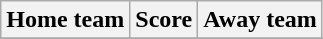<table class="wikitable" style="text-align: center">
<tr>
<th>Home team</th>
<th>Score</th>
<th>Away team</th>
</tr>
<tr>
</tr>
</table>
